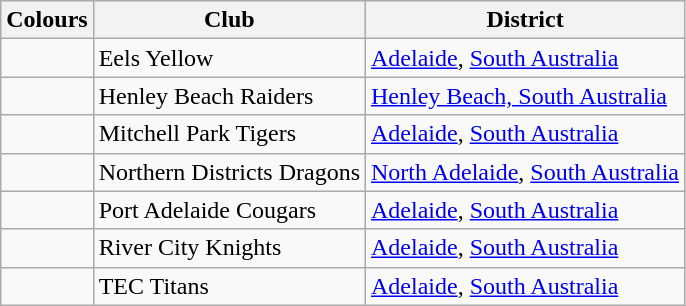<table class="wikitable">
<tr>
<th>Colours</th>
<th>Club</th>
<th>District</th>
</tr>
<tr>
<td></td>
<td>Eels Yellow</td>
<td><a href='#'>Adelaide</a>, <a href='#'>South Australia</a></td>
</tr>
<tr>
<td></td>
<td>Henley Beach Raiders</td>
<td><a href='#'>Henley Beach, South Australia</a></td>
</tr>
<tr>
<td></td>
<td>Mitchell Park Tigers</td>
<td><a href='#'>Adelaide</a>, <a href='#'>South Australia</a></td>
</tr>
<tr>
<td></td>
<td>Northern Districts Dragons</td>
<td><a href='#'>North Adelaide</a>, <a href='#'>South Australia</a></td>
</tr>
<tr>
<td></td>
<td>Port Adelaide Cougars</td>
<td><a href='#'>Adelaide</a>, <a href='#'>South Australia</a></td>
</tr>
<tr>
<td></td>
<td>River City Knights</td>
<td><a href='#'>Adelaide</a>, <a href='#'>South Australia</a></td>
</tr>
<tr>
<td></td>
<td>TEC Titans</td>
<td><a href='#'>Adelaide</a>, <a href='#'>South Australia</a></td>
</tr>
</table>
